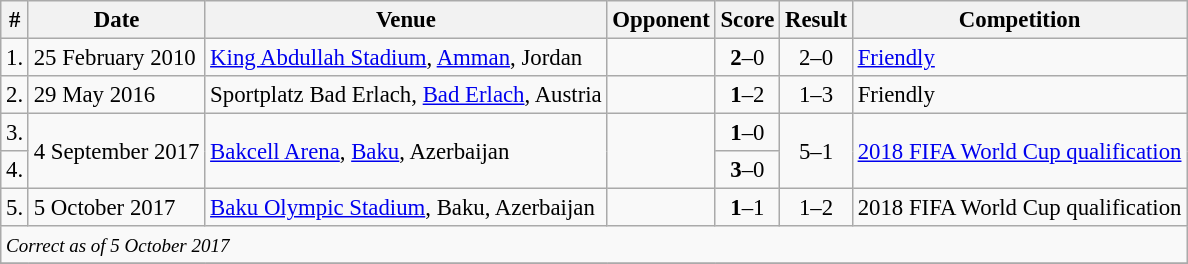<table class="wikitable" style="font-size:95%;">
<tr>
<th>#</th>
<th>Date</th>
<th>Venue</th>
<th>Opponent</th>
<th>Score</th>
<th>Result</th>
<th>Competition</th>
</tr>
<tr>
<td>1.</td>
<td>25 February 2010</td>
<td><a href='#'>King Abdullah Stadium</a>, <a href='#'>Amman</a>, Jordan</td>
<td></td>
<td align=center><strong>2</strong>–0</td>
<td align=center>2–0</td>
<td><a href='#'>Friendly</a></td>
</tr>
<tr>
<td>2.</td>
<td>29 May 2016</td>
<td>Sportplatz Bad Erlach, <a href='#'>Bad Erlach</a>, Austria</td>
<td></td>
<td align=center><strong>1</strong>–2</td>
<td align=center>1–3</td>
<td>Friendly</td>
</tr>
<tr>
<td>3.</td>
<td rowspan="2">4 September 2017</td>
<td rowspan="2"><a href='#'>Bakcell Arena</a>, <a href='#'>Baku</a>, Azerbaijan</td>
<td rowspan="2"></td>
<td align=center><strong>1</strong>–0</td>
<td rowspan="2" style="text-align:center">5–1</td>
<td rowspan="2"><a href='#'>2018 FIFA World Cup qualification</a></td>
</tr>
<tr>
<td>4.</td>
<td align=center><strong>3</strong>–0</td>
</tr>
<tr>
<td>5.</td>
<td>5 October 2017</td>
<td><a href='#'>Baku Olympic Stadium</a>, Baku, Azerbaijan</td>
<td></td>
<td align=center><strong>1</strong>–1</td>
<td align=center>1–2</td>
<td>2018 FIFA World Cup qualification</td>
</tr>
<tr>
<td colspan="15"><small><em>Correct as of 5 October 2017</em></small></td>
</tr>
<tr>
</tr>
</table>
